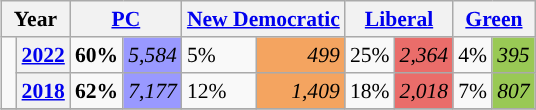<table class="wikitable" style="float:right; width:400; font-size:90%; margin-left:1em;">
<tr>
<th colspan="2" scope="col">Year</th>
<th colspan="2" scope="col"><a href='#'>PC</a></th>
<th colspan="2" scope="col"><a href='#'>New Democratic</a></th>
<th colspan="2" scope="col"><a href='#'>Liberal</a></th>
<th colspan="2" scope="col"><a href='#'>Green</a></th>
</tr>
<tr>
<td rowspan="2" style="width: 0.25em; background-color: "></td>
<th><a href='#'>2022</a></th>
<td><strong>60%</strong></td>
<td style="text-align:right; background:#9999FF;"><em>5,584</em></td>
<td>5%</td>
<td style="text-align:right; background:#F4A460;"><em>499</em></td>
<td>25%</td>
<td style="text-align:right; background:#EA6D6A;"><em>2,364</em></td>
<td>4%</td>
<td style="text-align:right; background:#99C955;"><em>395</em></td>
</tr>
<tr>
<th><a href='#'>2018</a></th>
<td><strong>62%</strong></td>
<td style="text-align:right; background:#9999FF;"><em>7,177</em></td>
<td>12%</td>
<td style="text-align:right; background:#F4A460;"><em>1,409</em></td>
<td>18%</td>
<td style="text-align:right; background:#EA6D6A;"><em>2,018</em></td>
<td>7%</td>
<td style="text-align:right; background:#99C955;"><em>807</em></td>
</tr>
<tr>
</tr>
</table>
